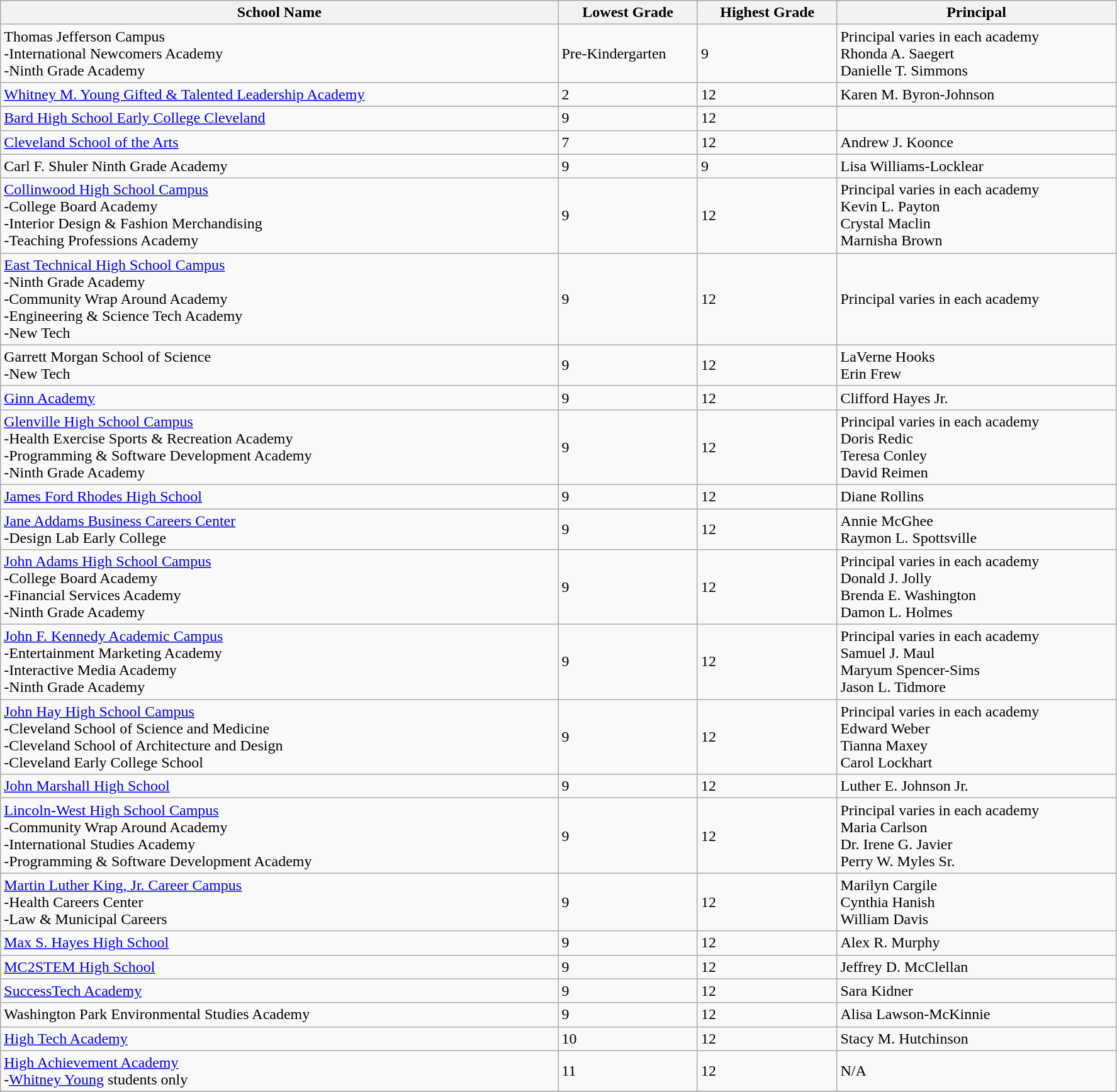<table class="wikitable">
<tr>
<th width="40%">School Name</th>
<th width="10%">Lowest Grade</th>
<th width="10%">Highest Grade</th>
<th width="20%">Principal</th>
</tr>
<tr>
<td>Thomas Jefferson Campus<br>-International Newcomers Academy<br>-Ninth Grade Academy</td>
<td>Pre-Kindergarten</td>
<td>9</td>
<td>Principal varies in each academy<br>Rhonda A. Saegert<br>Danielle T. Simmons</td>
</tr>
<tr>
<td><a href='#'>Whitney M. Young Gifted & Talented Leadership Academy</a></td>
<td>2</td>
<td>12</td>
<td>Karen M. Byron-Johnson</td>
</tr>
<tr>
</tr>
<tr>
<td><a href='#'>Bard High School Early College Cleveland</a></td>
<td>9</td>
<td>12</td>
<td></td>
</tr>
<tr>
<td><a href='#'>Cleveland School of the Arts</a></td>
<td>7</td>
<td>12</td>
<td>Andrew J. Koonce</td>
</tr>
<tr>
<td>Carl F. Shuler Ninth Grade Academy</td>
<td>9</td>
<td>9</td>
<td>Lisa Williams-Locklear</td>
</tr>
<tr>
<td><a href='#'>Collinwood High School Campus</a><br>-College Board Academy<br>-Interior Design & Fashion Merchandising<br>-Teaching Professions Academy</td>
<td>9</td>
<td>12</td>
<td>Principal varies in each academy<br>Kevin L. Payton<br>Crystal Maclin<br>Marnisha Brown</td>
</tr>
<tr>
<td><a href='#'>East Technical High School Campus</a><br>-Ninth Grade Academy<br>-Community Wrap Around Academy<br>-Engineering & Science Tech Academy<br>-New Tech</td>
<td>9</td>
<td>12</td>
<td>Principal varies in each academy</td>
</tr>
<tr>
<td>Garrett Morgan School of Science<br>-New Tech</td>
<td>9</td>
<td>12</td>
<td>LaVerne Hooks<br>Erin Frew</td>
</tr>
<tr>
<td><a href='#'>Ginn Academy</a></td>
<td>9</td>
<td>12</td>
<td>Clifford Hayes Jr.</td>
</tr>
<tr>
<td><a href='#'>Glenville High School Campus</a><br>-Health Exercise Sports & Recreation Academy<br>-Programming & Software Development Academy<br>-Ninth Grade Academy</td>
<td>9</td>
<td>12</td>
<td>Principal varies in each academy<br>Doris Redic<br>Teresa Conley<br>David Reimen</td>
</tr>
<tr>
<td><a href='#'>James Ford Rhodes High School</a></td>
<td>9</td>
<td>12</td>
<td>Diane Rollins</td>
</tr>
<tr>
<td><a href='#'>Jane Addams Business Careers Center</a><br>-Design Lab Early College</td>
<td>9</td>
<td>12</td>
<td>Annie McGhee<br>Raymon L. Spottsville</td>
</tr>
<tr>
<td><a href='#'>John Adams High School Campus</a><br>-College Board Academy<br>-Financial Services Academy<br>-Ninth Grade Academy</td>
<td>9</td>
<td>12</td>
<td>Principal varies in each academy<br>Donald J. Jolly<br>Brenda E. Washington<br>Damon L. Holmes</td>
</tr>
<tr>
<td><a href='#'>John F. Kennedy Academic Campus</a><br>-Entertainment Marketing Academy<br>-Interactive Media Academy<br>-Ninth Grade Academy</td>
<td>9</td>
<td>12</td>
<td>Principal varies in each academy<br>Samuel J. Maul<br>Maryum Spencer-Sims<br>Jason L. Tidmore</td>
</tr>
<tr>
<td><a href='#'>John Hay High School Campus</a><br>-Cleveland School of Science and Medicine<br>-Cleveland School of Architecture and Design<br>-Cleveland Early College School</td>
<td>9</td>
<td>12</td>
<td>Principal varies in each academy<br>Edward Weber<br>Tianna Maxey<br>Carol Lockhart</td>
</tr>
<tr>
<td><a href='#'>John Marshall High School</a></td>
<td>9</td>
<td>12</td>
<td>Luther E. Johnson Jr.</td>
</tr>
<tr>
<td><a href='#'>Lincoln-West High School Campus</a><br>-Community Wrap Around Academy<br>-International Studies Academy<br>-Programming & Software Development Academy</td>
<td>9</td>
<td>12</td>
<td>Principal varies in each academy<br>Maria Carlson<br>Dr. Irene G. Javier<br>Perry W. Myles Sr.</td>
</tr>
<tr>
<td><a href='#'>Martin Luther King, Jr. Career Campus</a><br>-Health Careers Center<br>-Law & Municipal Careers</td>
<td>9</td>
<td>12</td>
<td>Marilyn Cargile<br>Cynthia Hanish<br>William Davis</td>
</tr>
<tr>
<td><a href='#'>Max S. Hayes High School</a></td>
<td>9</td>
<td>12</td>
<td>Alex R. Murphy</td>
</tr>
<tr>
<td><a href='#'>MC2STEM High School</a></td>
<td>9</td>
<td>12</td>
<td>Jeffrey D. McClellan</td>
</tr>
<tr>
<td><a href='#'>SuccessTech Academy</a></td>
<td>9</td>
<td>12</td>
<td>Sara Kidner</td>
</tr>
<tr>
<td>Washington Park Environmental Studies Academy</td>
<td>9</td>
<td>12</td>
<td>Alisa Lawson-McKinnie</td>
</tr>
<tr>
<td><a href='#'>High Tech Academy</a></td>
<td>10</td>
<td>12</td>
<td>Stacy M. Hutchinson</td>
</tr>
<tr>
<td><a href='#'>High Achievement Academy</a><br>-<a href='#'>Whitney Young</a> students only</td>
<td>11</td>
<td>12</td>
<td>N/A</td>
</tr>
<tr>
</tr>
</table>
